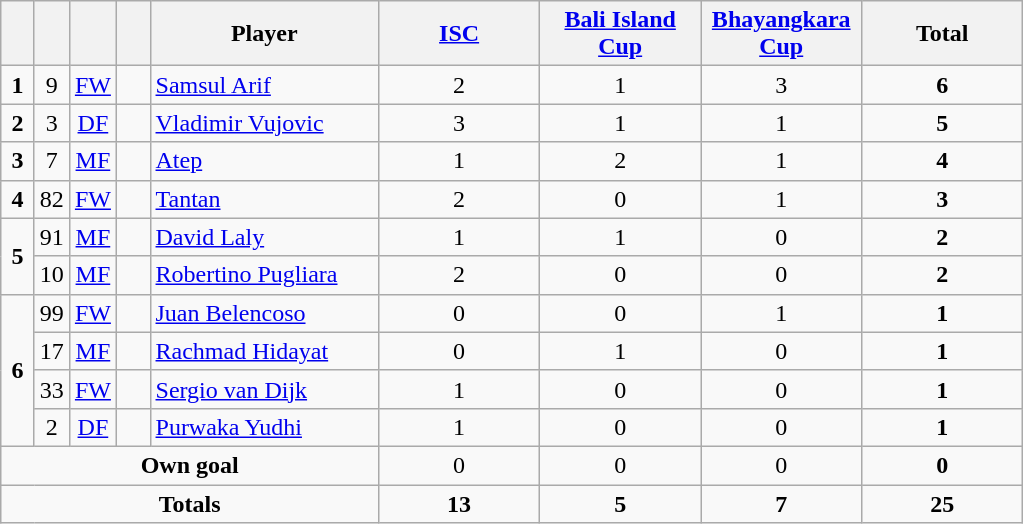<table class="wikitable" style="text-align:center">
<tr>
<th width=15></th>
<th width=15></th>
<th width=15></th>
<th width=15></th>
<th width=145>Player</th>
<th width=100><a href='#'>ISC</a></th>
<th width=100><a href='#'>Bali Island Cup</a></th>
<th width=100><a href='#'>Bhayangkara Cup</a></th>
<th width=100>Total</th>
</tr>
<tr>
<td><strong>1</strong></td>
<td>9</td>
<td><a href='#'>FW</a></td>
<td></td>
<td style="text-align:left"><a href='#'>Samsul Arif</a></td>
<td>2</td>
<td>1</td>
<td>3</td>
<td><strong>6</strong></td>
</tr>
<tr>
<td><strong>2</strong></td>
<td>3</td>
<td><a href='#'>DF</a></td>
<td></td>
<td style="text-align:left"><a href='#'>Vladimir Vujovic</a></td>
<td>3</td>
<td>1</td>
<td>1</td>
<td><strong>5</strong></td>
</tr>
<tr>
<td><strong>3</strong></td>
<td>7</td>
<td><a href='#'>MF</a></td>
<td></td>
<td style="text-align:left"><a href='#'>Atep</a></td>
<td>1</td>
<td>2</td>
<td>1</td>
<td><strong>4</strong></td>
</tr>
<tr>
<td><strong>4</strong></td>
<td>82</td>
<td><a href='#'>FW</a></td>
<td></td>
<td style="text-align:left"><a href='#'>Tantan</a></td>
<td>2</td>
<td>0</td>
<td>1</td>
<td><strong>3</strong></td>
</tr>
<tr>
<td rowspan=2><strong>5</strong></td>
<td>91</td>
<td><a href='#'>MF</a></td>
<td></td>
<td style="text-align:left"><a href='#'>David Laly</a></td>
<td>1</td>
<td>1</td>
<td>0</td>
<td><strong>2</strong></td>
</tr>
<tr>
<td>10</td>
<td><a href='#'>MF</a></td>
<td></td>
<td style="text-align:left"><a href='#'>Robertino Pugliara</a></td>
<td>2</td>
<td>0</td>
<td>0</td>
<td><strong>2</strong></td>
</tr>
<tr>
<td rowspan=4><strong>6</strong></td>
<td>99</td>
<td><a href='#'>FW</a></td>
<td></td>
<td style="text-align:left"><a href='#'>Juan Belencoso</a></td>
<td>0</td>
<td>0</td>
<td>1</td>
<td><strong>1</strong></td>
</tr>
<tr>
<td>17</td>
<td><a href='#'>MF</a></td>
<td></td>
<td style="text-align:left"><a href='#'>Rachmad Hidayat</a></td>
<td>0</td>
<td>1</td>
<td>0</td>
<td><strong>1</strong></td>
</tr>
<tr>
<td>33</td>
<td><a href='#'>FW</a></td>
<td></td>
<td style="text-align:left"><a href='#'>Sergio van Dijk</a></td>
<td>1</td>
<td>0</td>
<td>0</td>
<td><strong>1</strong></td>
</tr>
<tr>
<td>2</td>
<td><a href='#'>DF</a></td>
<td></td>
<td style="text-align:left"><a href='#'>Purwaka Yudhi</a></td>
<td>1</td>
<td>0</td>
<td>0</td>
<td><strong>1</strong></td>
</tr>
<tr>
<td colspan=5><strong>Own goal</strong></td>
<td>0</td>
<td>0</td>
<td>0</td>
<td><strong>0</strong></td>
</tr>
<tr>
<td colspan=5><strong>Totals</strong></td>
<td><strong>13</strong></td>
<td><strong>5</strong></td>
<td><strong>7</strong></td>
<td><strong>25</strong></td>
</tr>
</table>
